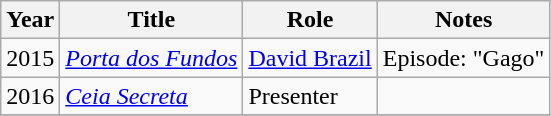<table class="wikitable">
<tr>
<th>Year</th>
<th>Title</th>
<th>Role</th>
<th>Notes</th>
</tr>
<tr>
<td>2015</td>
<td><em><a href='#'>Porta dos Fundos</a></em></td>
<td><a href='#'>David Brazil</a></td>
<td>Episode: "Gago"</td>
</tr>
<tr>
<td>2016</td>
<td><em><a href='#'>Ceia Secreta</a></em></td>
<td>Presenter</td>
<td></td>
</tr>
<tr>
</tr>
</table>
